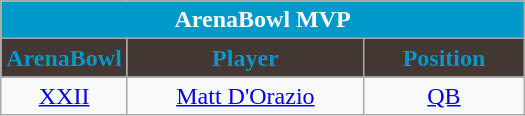<table class="wikitable sortable" style="text-align:center">
<tr>
<td colspan="4" style="background:#09C; color:#fff;"><strong>ArenaBowl MVP</strong></td>
</tr>
<tr>
<th style="width:50px; background:#423732; color:#09C;">ArenaBowl</th>
<th style="width:150px; background:#423732; color:#09C;">Player</th>
<th style="width:100px; background:#423732; color:#09C;">Position</th>
</tr>
<tr>
<td><a href='#'>XXII</a></td>
<td><a href='#'>Matt D'Orazio</a></td>
<td><a href='#'>QB</a></td>
</tr>
</table>
